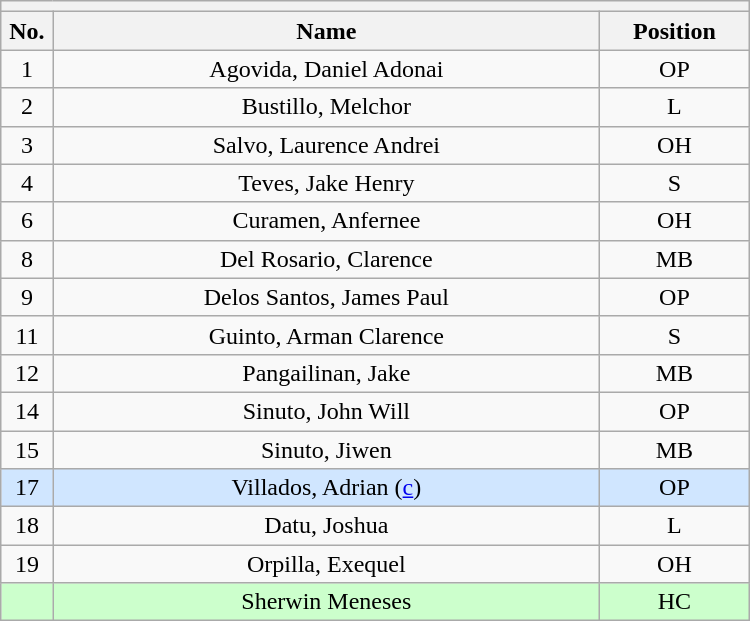<table class="wikitable mw-collapsible mw-collapsed" style="text-align:center; width:500px; border:none">
<tr>
<th style="text-align:left" colspan="3"></th>
</tr>
<tr>
<th style="width:7%">No.</th>
<th>Name</th>
<th style="width:20%">Position</th>
</tr>
<tr>
<td>1</td>
<td>Agovida, Daniel Adonai</td>
<td>OP</td>
</tr>
<tr>
<td>2</td>
<td>Bustillo, Melchor</td>
<td>L</td>
</tr>
<tr>
<td>3</td>
<td>Salvo, Laurence Andrei</td>
<td>OH</td>
</tr>
<tr>
<td>4</td>
<td>Teves, Jake Henry</td>
<td>S</td>
</tr>
<tr>
<td>6</td>
<td>Curamen, Anfernee</td>
<td>OH</td>
</tr>
<tr>
<td>8</td>
<td>Del Rosario, Clarence</td>
<td>MB</td>
</tr>
<tr>
<td>9</td>
<td>Delos Santos, James Paul</td>
<td>OP</td>
</tr>
<tr>
<td>11</td>
<td>Guinto, Arman Clarence</td>
<td>S</td>
</tr>
<tr>
<td>12</td>
<td>Pangailinan, Jake</td>
<td>MB</td>
</tr>
<tr>
<td>14</td>
<td>Sinuto, John Will</td>
<td>OP</td>
</tr>
<tr>
<td>15</td>
<td>Sinuto, Jiwen</td>
<td>MB</td>
</tr>
<tr bgcolor=#DOE6FF>
<td>17</td>
<td>Villados, Adrian (<a href='#'>c</a>)</td>
<td>OP</td>
</tr>
<tr>
<td>18</td>
<td>Datu, Joshua</td>
<td>L</td>
</tr>
<tr>
<td>19</td>
<td>Orpilla, Exequel</td>
<td>OH</td>
</tr>
<tr bgcolor=#CCFFCC>
<td></td>
<td>Sherwin Meneses</td>
<td>HC</td>
</tr>
</table>
